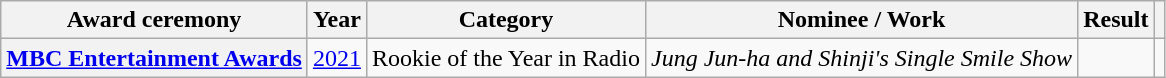<table class="wikitable plainrowheaders sortable">
<tr>
<th scope="col">Award ceremony</th>
<th scope="col">Year</th>
<th scope="col">Category</th>
<th scope="col">Nominee / Work</th>
<th scope="col">Result</th>
<th scope="col" class="unsortable"></th>
</tr>
<tr>
<th scope="row"  rowspan="1"><a href='#'>MBC Entertainment Awards</a></th>
<td><a href='#'>2021</a></td>
<td>Rookie of the Year in Radio</td>
<td><em>Jung Jun-ha and Shinji's Single Smile Show</em></td>
<td></td>
<td></td>
</tr>
</table>
